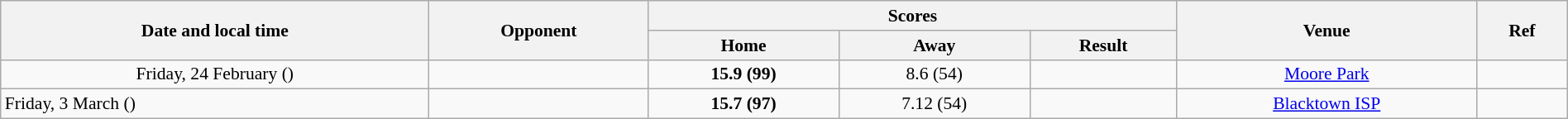<table class="wikitable plainrowheaders" style="font-size:90%; width:100%; text-align:center;">
<tr>
<th rowspan="2" scope="col">Date and local time</th>
<th rowspan="2" scope="col">Opponent</th>
<th colspan="3" scope="col">Scores</th>
<th rowspan="2" scope="col">Venue</th>
<th rowspan="2" scope="col">Ref</th>
</tr>
<tr>
<th scope="col">Home</th>
<th scope="col">Away</th>
<th scope="col">Result</th>
</tr>
<tr>
<td>Friday, 24 February ()</td>
<td></td>
<td><strong>15.9 (99)</strong></td>
<td>8.6 (54)</td>
<td></td>
<td><a href='#'>Moore Park</a></td>
<td></td>
</tr>
<tr>
<td align="left">Friday, 3 March ()</td>
<td align="left"></td>
<td><strong>15.7 (97)</strong></td>
<td>7.12 (54)</td>
<td></td>
<td><a href='#'>Blacktown ISP</a></td>
<td></td>
</tr>
</table>
